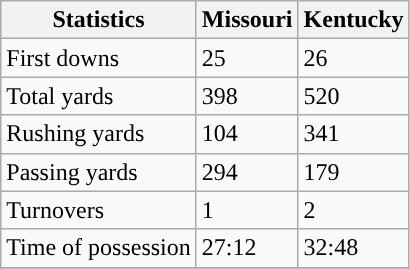<table class="wikitable" style="float: left;">
<tr>
<th>Statistics</th>
<th>Missouri</th>
<th>Kentucky</th>
</tr>
<tr>
<td>First downs</td>
<td>25</td>
<td>26</td>
</tr>
<tr>
<td>Total yards</td>
<td>398</td>
<td>520</td>
</tr>
<tr>
<td>Rushing yards</td>
<td>104</td>
<td>341</td>
</tr>
<tr>
<td>Passing yards</td>
<td>294</td>
<td>179</td>
</tr>
<tr>
<td>Turnovers</td>
<td>1</td>
<td>2</td>
</tr>
<tr>
<td>Time of possession</td>
<td>27:12</td>
<td>32:48</td>
</tr>
<tr>
</tr>
</table>
